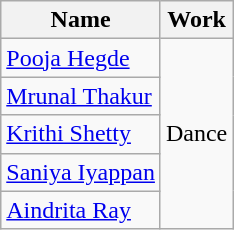<table class="wikitable">
<tr>
<th>Name</th>
<th>Work</th>
</tr>
<tr>
<td><a href='#'>Pooja Hegde</a></td>
<td rowspan="5">Dance</td>
</tr>
<tr>
<td><a href='#'>Mrunal Thakur</a></td>
</tr>
<tr>
<td><a href='#'>Krithi Shetty</a></td>
</tr>
<tr>
<td><a href='#'>Saniya Iyappan</a></td>
</tr>
<tr>
<td><a href='#'>Aindrita Ray</a></td>
</tr>
</table>
